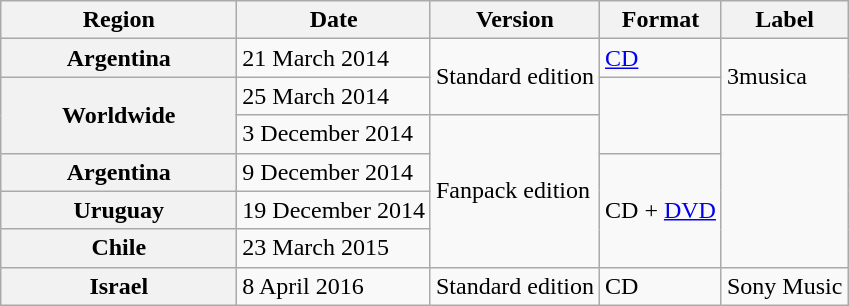<table class="wikitable sortable plainrowheaders">
<tr>
<th width=150>Region</th>
<th>Date</th>
<th>Version</th>
<th>Format</th>
<th>Label</th>
</tr>
<tr>
<th scope="row">Argentina</th>
<td>21 March 2014</td>
<td rowspan="2">Standard edition</td>
<td rowspan=""><a href='#'>CD</a></td>
<td rowspan="2">3musica</td>
</tr>
<tr>
<th scope="row" rowspan=2>Worldwide</th>
<td>25 March 2014</td>
<td rowspan=2></td>
</tr>
<tr>
<td rowspan="">3 December 2014</td>
<td rowspan="4">Fanpack edition</td>
<td rowspan="4"></td>
</tr>
<tr>
<th scope="row">Argentina</th>
<td rowspan="">9 December 2014</td>
<td rowspan="3">CD + <a href='#'>DVD</a></td>
</tr>
<tr>
<th scope="row">Uruguay</th>
<td rowspan="">19 December 2014</td>
</tr>
<tr>
<th scope="row">Chile</th>
<td rowspan="">23 March 2015</td>
</tr>
<tr>
<th scope="row">Israel</th>
<td>8 April 2016</td>
<td>Standard edition</td>
<td>CD</td>
<td>Sony Music</td>
</tr>
</table>
